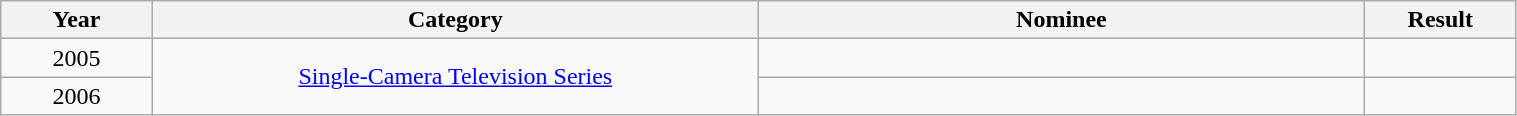<table class="wikitable" width="80%">
<tr>
<th width="10%">Year</th>
<th width="40%">Category</th>
<th width="40%">Nominee</th>
<th width="10%">Result</th>
</tr>
<tr>
<td align="center">2005</td>
<td rowspan="2" align="center"><a href='#'>Single-Camera Television Series</a></td>
<td align="center"></td>
<td></td>
</tr>
<tr>
<td align="center">2006</td>
<td align="center"></td>
<td></td>
</tr>
</table>
